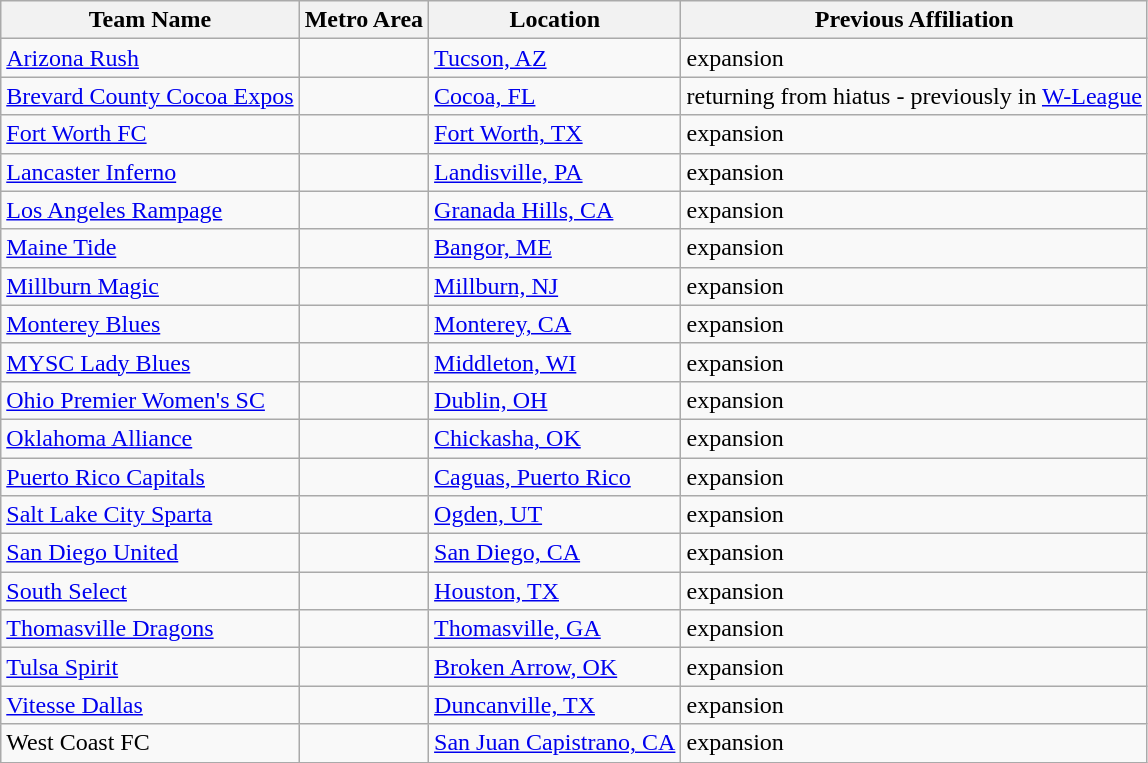<table class="wikitable">
<tr>
<th>Team Name</th>
<th>Metro Area</th>
<th>Location</th>
<th>Previous Affiliation</th>
</tr>
<tr>
<td> <a href='#'>Arizona Rush</a></td>
<td></td>
<td><a href='#'>Tucson, AZ</a></td>
<td>expansion</td>
</tr>
<tr>
<td> <a href='#'>Brevard County Cocoa Expos</a></td>
<td></td>
<td><a href='#'>Cocoa, FL</a></td>
<td>returning from hiatus - previously in <a href='#'>W-League</a></td>
</tr>
<tr>
<td> <a href='#'>Fort Worth FC</a></td>
<td></td>
<td><a href='#'>Fort Worth, TX</a></td>
<td>expansion</td>
</tr>
<tr>
<td> <a href='#'>Lancaster Inferno</a></td>
<td></td>
<td><a href='#'>Landisville, PA</a></td>
<td>expansion</td>
</tr>
<tr>
<td> <a href='#'>Los Angeles Rampage</a></td>
<td></td>
<td><a href='#'>Granada Hills, CA</a></td>
<td>expansion</td>
</tr>
<tr>
<td> <a href='#'>Maine Tide</a></td>
<td></td>
<td><a href='#'>Bangor, ME</a></td>
<td>expansion</td>
</tr>
<tr>
<td> <a href='#'>Millburn Magic</a></td>
<td></td>
<td><a href='#'>Millburn, NJ</a></td>
<td>expansion</td>
</tr>
<tr>
<td> <a href='#'>Monterey Blues</a></td>
<td></td>
<td><a href='#'>Monterey, CA</a></td>
<td>expansion</td>
</tr>
<tr>
<td> <a href='#'>MYSC Lady Blues</a></td>
<td></td>
<td><a href='#'>Middleton, WI</a></td>
<td>expansion</td>
</tr>
<tr>
<td> <a href='#'>Ohio Premier Women's SC</a></td>
<td></td>
<td><a href='#'>Dublin, OH</a></td>
<td>expansion</td>
</tr>
<tr>
<td> <a href='#'>Oklahoma Alliance</a></td>
<td></td>
<td><a href='#'>Chickasha, OK</a></td>
<td>expansion</td>
</tr>
<tr>
<td> <a href='#'>Puerto Rico Capitals</a></td>
<td></td>
<td><a href='#'>Caguas, Puerto Rico</a></td>
<td>expansion</td>
</tr>
<tr>
<td> <a href='#'>Salt Lake City Sparta</a></td>
<td></td>
<td><a href='#'>Ogden, UT</a></td>
<td>expansion</td>
</tr>
<tr>
<td> <a href='#'>San Diego United</a></td>
<td></td>
<td><a href='#'>San Diego, CA</a></td>
<td>expansion</td>
</tr>
<tr>
<td> <a href='#'>South Select</a></td>
<td></td>
<td><a href='#'>Houston, TX</a></td>
<td>expansion</td>
</tr>
<tr>
<td> <a href='#'>Thomasville Dragons</a></td>
<td></td>
<td><a href='#'>Thomasville, GA</a></td>
<td>expansion</td>
</tr>
<tr>
<td> <a href='#'>Tulsa Spirit</a></td>
<td></td>
<td><a href='#'>Broken Arrow, OK</a></td>
<td>expansion</td>
</tr>
<tr>
<td> <a href='#'>Vitesse Dallas</a></td>
<td></td>
<td><a href='#'>Duncanville, TX</a></td>
<td>expansion</td>
</tr>
<tr>
<td> West Coast FC</td>
<td></td>
<td><a href='#'>San Juan Capistrano, CA</a></td>
<td>expansion</td>
</tr>
</table>
